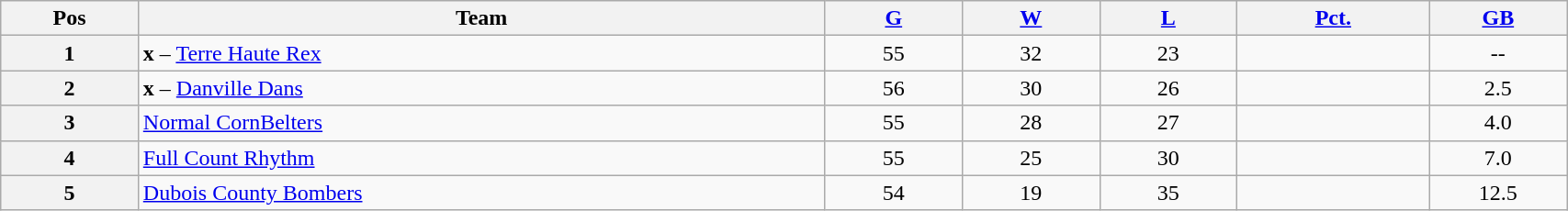<table class="wikitable plainrowheaders" width="90%" style="text-align:center;">
<tr>
<th scope="col" width="5%">Pos</th>
<th scope="col" width="25%">Team</th>
<th scope="col" width="5%"><a href='#'>G</a></th>
<th scope="col" width="5%"><a href='#'>W</a></th>
<th scope="col" width="5%"><a href='#'>L</a></th>
<th scope="col" width="7%"><a href='#'>Pct.</a></th>
<th scope="col" width="5%"><a href='#'>GB</a></th>
</tr>
<tr>
<th>1</th>
<td style="text-align:left;"><strong>x</strong> – <a href='#'>Terre Haute Rex</a></td>
<td>55</td>
<td>32</td>
<td>23</td>
<td></td>
<td>--</td>
</tr>
<tr>
<th>2</th>
<td style="text-align:left;"><strong>x</strong> – <a href='#'>Danville Dans</a></td>
<td>56</td>
<td>30</td>
<td>26</td>
<td></td>
<td>2.5</td>
</tr>
<tr>
<th>3</th>
<td style="text-align:left;"><a href='#'>Normal CornBelters</a></td>
<td>55</td>
<td>28</td>
<td>27</td>
<td></td>
<td>4.0</td>
</tr>
<tr>
<th>4</th>
<td style="text-align:left;"><a href='#'>Full Count Rhythm</a></td>
<td>55</td>
<td>25</td>
<td>30</td>
<td></td>
<td>7.0</td>
</tr>
<tr>
<th>5</th>
<td style="text-align:left;"><a href='#'>Dubois County Bombers</a></td>
<td>54</td>
<td>19</td>
<td>35</td>
<td></td>
<td>12.5</td>
</tr>
</table>
